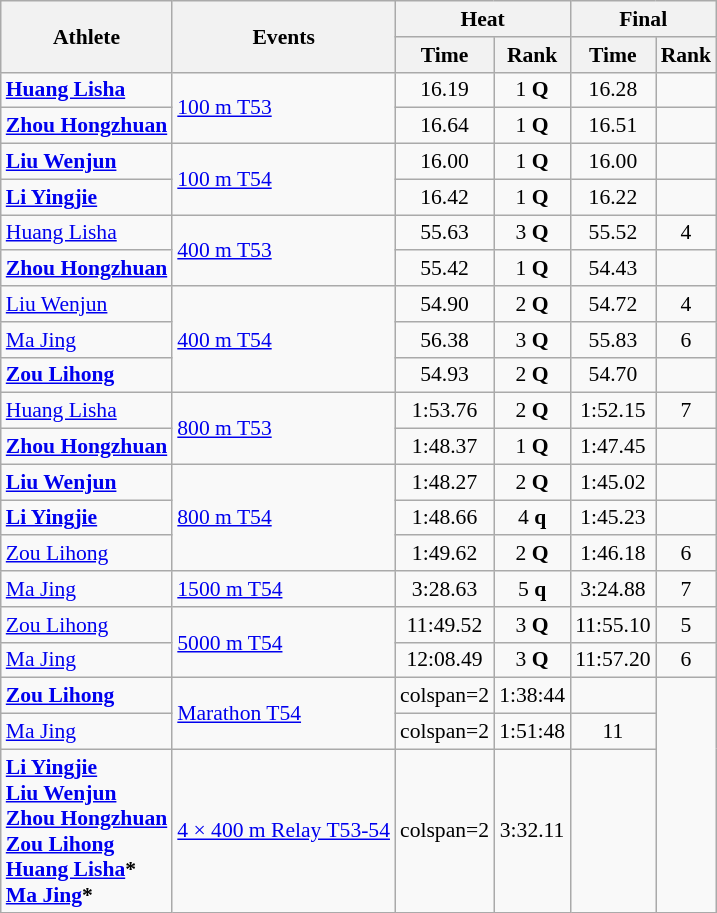<table class=wikitable style="text-align: center; font-size:90%">
<tr>
<th rowspan="2">Athlete</th>
<th rowspan="2">Events</th>
<th colspan="2">Heat</th>
<th colspan="2">Final</th>
</tr>
<tr>
<th>Time</th>
<th>Rank</th>
<th>Time</th>
<th>Rank</th>
</tr>
<tr>
<td align=left><strong><a href='#'>Huang Lisha</a></strong></td>
<td align=left rowspan=2><a href='#'>100 m T53</a></td>
<td>16.19 </td>
<td>1 <strong>Q</strong></td>
<td>16.28</td>
<td></td>
</tr>
<tr>
<td align=left><strong><a href='#'>Zhou Hongzhuan</a></strong></td>
<td>16.64</td>
<td>1 <strong>Q</strong></td>
<td>16.51</td>
<td></td>
</tr>
<tr>
<td align=left><strong><a href='#'>Liu Wenjun</a></strong></td>
<td align=left rowspan=2><a href='#'>100 m T54</a></td>
<td>16.00</td>
<td>1 <strong>Q</strong></td>
<td>16.00</td>
<td></td>
</tr>
<tr>
<td align=left><strong><a href='#'>Li Yingjie</a></strong></td>
<td>16.42</td>
<td>1 <strong>Q</strong></td>
<td>16.22</td>
<td></td>
</tr>
<tr>
<td align=left><a href='#'>Huang Lisha</a></td>
<td align=left rowspan=2><a href='#'>400 m T53</a></td>
<td>55.63</td>
<td>3 <strong>Q</strong></td>
<td>55.52</td>
<td>4</td>
</tr>
<tr>
<td align=left><strong><a href='#'>Zhou Hongzhuan</a></strong></td>
<td>55.42</td>
<td>1 <strong>Q</strong></td>
<td>54.43 </td>
<td></td>
</tr>
<tr>
<td align=left><a href='#'>Liu Wenjun</a></td>
<td align=left rowspan=3><a href='#'>400 m T54</a></td>
<td>54.90</td>
<td>2 <strong>Q</strong></td>
<td>54.72</td>
<td>4</td>
</tr>
<tr>
<td align=left><a href='#'>Ma Jing</a></td>
<td>56.38</td>
<td>3 <strong>Q</strong></td>
<td>55.83</td>
<td>6</td>
</tr>
<tr>
<td align=left><strong><a href='#'>Zou Lihong</a></strong></td>
<td>54.93</td>
<td>2 <strong>Q</strong></td>
<td>54.70</td>
<td></td>
</tr>
<tr>
<td align=left><a href='#'>Huang Lisha</a></td>
<td align=left rowspan=2><a href='#'>800 m T53</a></td>
<td>1:53.76</td>
<td>2 <strong>Q</strong></td>
<td>1:52.15</td>
<td>7</td>
</tr>
<tr>
<td align=left><strong><a href='#'>Zhou Hongzhuan</a></strong></td>
<td>1:48.37</td>
<td>1 <strong>Q</strong></td>
<td>1:47.45 </td>
<td></td>
</tr>
<tr>
<td align=left><strong><a href='#'>Liu Wenjun</a></strong></td>
<td align=left rowspan=3><a href='#'>800 m T54</a></td>
<td>1:48.27</td>
<td>2 <strong>Q</strong></td>
<td>1:45.02</td>
<td></td>
</tr>
<tr>
<td align=left><strong><a href='#'>Li Yingjie</a></strong></td>
<td>1:48.66</td>
<td>4 <strong>q</strong></td>
<td>1:45.23</td>
<td></td>
</tr>
<tr>
<td align=left><a href='#'>Zou Lihong</a></td>
<td>1:49.62</td>
<td>2 <strong>Q</strong></td>
<td>1:46.18</td>
<td>6</td>
</tr>
<tr>
<td align=left><a href='#'>Ma Jing</a></td>
<td align=left><a href='#'>1500 m T54</a></td>
<td>3:28.63</td>
<td>5 <strong>q</strong></td>
<td>3:24.88</td>
<td>7</td>
</tr>
<tr>
<td align=left><a href='#'>Zou Lihong</a></td>
<td align=left rowspan=2><a href='#'>5000 m T54</a></td>
<td>11:49.52</td>
<td>3 <strong>Q</strong></td>
<td>11:55.10</td>
<td>5</td>
</tr>
<tr>
<td align=left><a href='#'>Ma Jing</a></td>
<td>12:08.49</td>
<td>3 <strong>Q</strong></td>
<td>11:57.20</td>
<td>6</td>
</tr>
<tr>
<td align=left><strong><a href='#'>Zou Lihong</a></strong></td>
<td align=left rowspan=2><a href='#'>Marathon T54</a></td>
<td>colspan=2 </td>
<td>1:38:44</td>
<td></td>
</tr>
<tr>
<td align=left><a href='#'>Ma Jing</a></td>
<td>colspan=2 </td>
<td>1:51:48</td>
<td>11</td>
</tr>
<tr>
<td align=left><strong><a href='#'>Li Yingjie</a><br><a href='#'>Liu Wenjun</a><br><a href='#'>Zhou Hongzhuan</a><br><a href='#'>Zou Lihong</a><br><a href='#'>Huang Lisha</a>*<br><a href='#'>Ma Jing</a>*</strong></td>
<td align=left><a href='#'>4 × 400 m Relay T53-54</a></td>
<td>colspan=2 </td>
<td>3:32.11 </td>
<td></td>
</tr>
</table>
